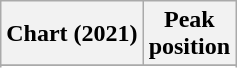<table class="wikitable sortable plainrowheaders" style="text-align:center">
<tr>
<th scope="col">Chart (2021)</th>
<th scope="col">Peak<br>position</th>
</tr>
<tr>
</tr>
<tr>
</tr>
<tr>
</tr>
</table>
